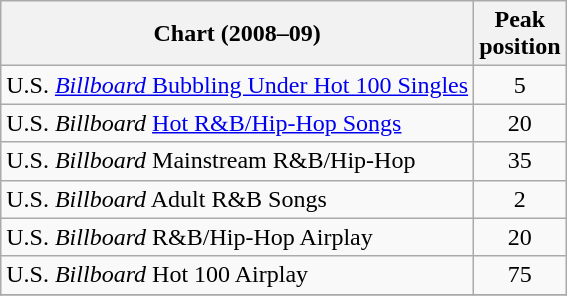<table class="wikitable sortable">
<tr>
<th align="left">Chart (2008–09)</th>
<th align="left">Peak<br>position</th>
</tr>
<tr>
<td align="left">U.S. <a href='#'><em>Billboard</em> Bubbling Under Hot 100 Singles</a></td>
<td align="center">5</td>
</tr>
<tr>
<td align="left">U.S. <em>Billboard</em> <a href='#'>Hot R&B/Hip-Hop Songs</a></td>
<td align="center">20</td>
</tr>
<tr>
<td align="left">U.S. <em>Billboard</em> Mainstream R&B/Hip-Hop</td>
<td align="center">35</td>
</tr>
<tr>
<td align="left">U.S. <em>Billboard</em> Adult R&B Songs</td>
<td align="center">2</td>
</tr>
<tr>
<td align="left">U.S. <em>Billboard</em> R&B/Hip-Hop Airplay</td>
<td align="center">20</td>
</tr>
<tr>
<td align="left">U.S. <em>Billboard</em> Hot 100 Airplay</td>
<td align="center">75</td>
</tr>
<tr>
</tr>
</table>
